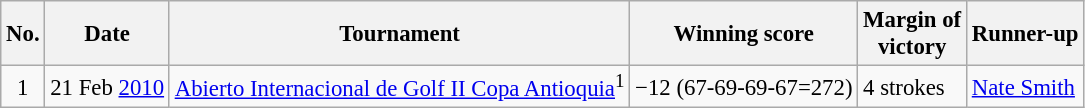<table class="wikitable" style="font-size:95%;">
<tr>
<th>No.</th>
<th>Date</th>
<th>Tournament</th>
<th>Winning score</th>
<th>Margin of<br>victory</th>
<th>Runner-up</th>
</tr>
<tr>
<td align=center>1</td>
<td align=right>21 Feb <a href='#'>2010</a></td>
<td><a href='#'>Abierto Internacional de Golf II Copa Antioquia</a><sup>1</sup></td>
<td>−12 (67-69-69-67=272)</td>
<td>4 strokes</td>
<td> <a href='#'>Nate Smith</a></td>
</tr>
</table>
